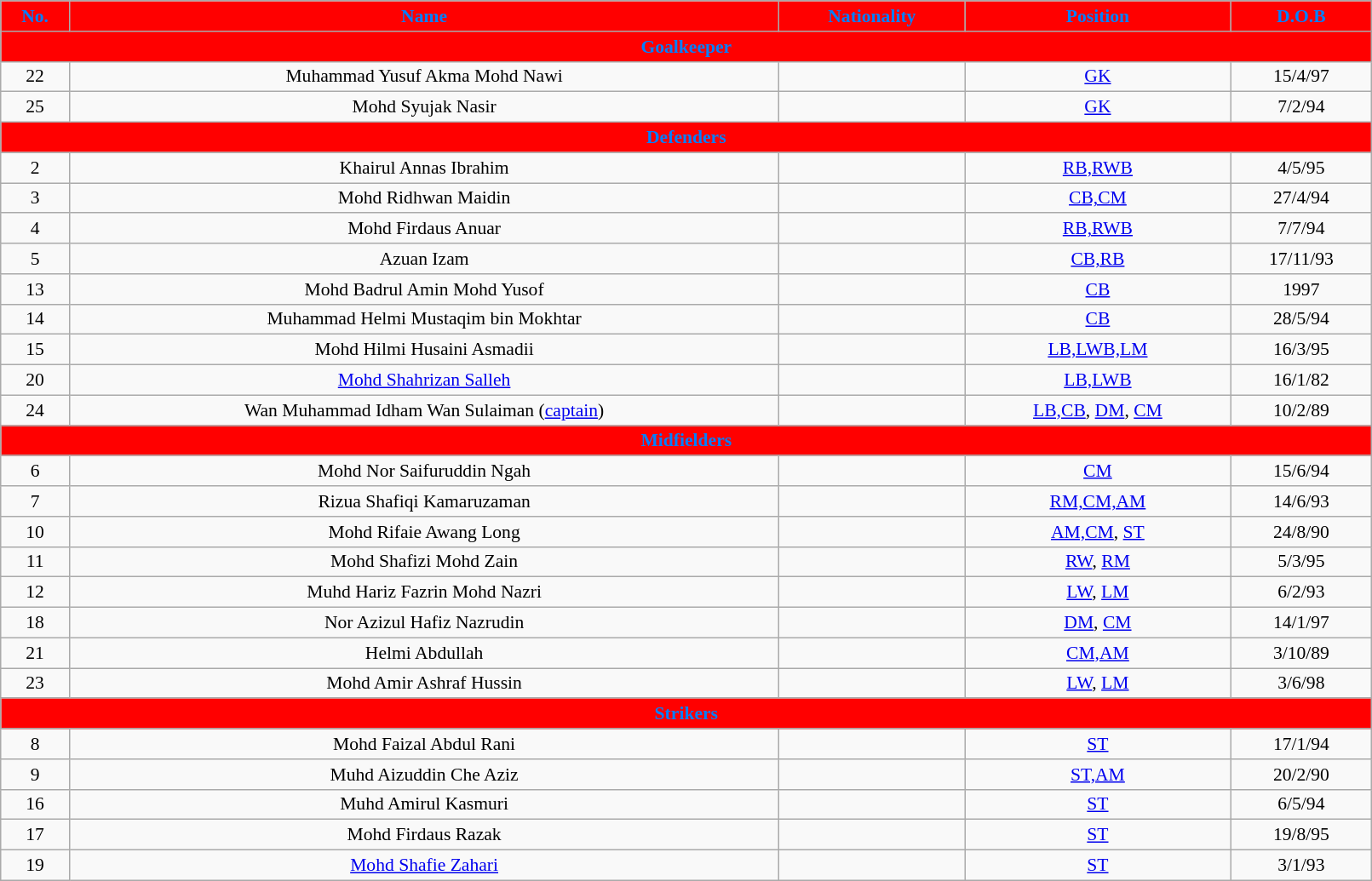<table class="wikitable"  style="text-align:center; font-size:90%; width:85%;">
<tr>
<th style="background:red; color:#0080FF; text-align:center;">No.</th>
<th style="background:red; color:#0080FF; text-align:center;">Name</th>
<th style="background:red; color:#0080FF; text-align:center;">Nationality</th>
<th style="background:red; color:#0080FF; text-align:center;">Position</th>
<th style="background:red; color:#0080FF; text-align:center;">D.O.B</th>
</tr>
<tr>
<th colspan="11"  style="background:red; color:#0080FF; text-align:center;">Goalkeeper</th>
</tr>
<tr>
<td>22</td>
<td>Muhammad Yusuf Akma Mohd Nawi</td>
<td></td>
<td><a href='#'>GK</a></td>
<td>15/4/97</td>
</tr>
<tr>
<td>25</td>
<td>Mohd Syujak Nasir</td>
<td></td>
<td><a href='#'>GK</a></td>
<td>7/2/94</td>
</tr>
<tr>
<th colspan="11"  style="background:red; color:#0080FF; text-align:center;">Defenders</th>
</tr>
<tr>
<td>2</td>
<td>Khairul Annas Ibrahim</td>
<td></td>
<td><a href='#'>RB,RWB</a></td>
<td>4/5/95</td>
</tr>
<tr>
<td>3</td>
<td>Mohd Ridhwan Maidin</td>
<td></td>
<td><a href='#'>CB,CM</a></td>
<td>27/4/94</td>
</tr>
<tr>
<td>4</td>
<td>Mohd Firdaus Anuar</td>
<td></td>
<td><a href='#'>RB,RWB</a></td>
<td>7/7/94</td>
</tr>
<tr>
<td>5</td>
<td>Azuan Izam</td>
<td></td>
<td><a href='#'>CB,RB</a></td>
<td>17/11/93</td>
</tr>
<tr>
<td>13</td>
<td>Mohd Badrul Amin Mohd Yusof</td>
<td></td>
<td><a href='#'>CB</a></td>
<td>1997</td>
</tr>
<tr>
<td>14</td>
<td>Muhammad Helmi Mustaqim bin Mokhtar</td>
<td></td>
<td><a href='#'>CB</a></td>
<td>28/5/94</td>
</tr>
<tr>
<td>15</td>
<td>Mohd Hilmi Husaini Asmadii</td>
<td></td>
<td><a href='#'>LB,LWB,LM</a></td>
<td>16/3/95</td>
</tr>
<tr>
<td>20</td>
<td><a href='#'>Mohd Shahrizan Salleh</a></td>
<td></td>
<td><a href='#'>LB,LWB</a></td>
<td>16/1/82</td>
</tr>
<tr>
<td>24</td>
<td>Wan Muhammad Idham Wan Sulaiman (<a href='#'>captain</a>)</td>
<td></td>
<td><a href='#'>LB,CB</a>, <a href='#'>DM</a>, <a href='#'>CM</a></td>
<td>10/2/89</td>
</tr>
<tr>
<th colspan="11"  style="background:red; color:#0080FF; text-align:center;">Midfielders</th>
</tr>
<tr>
<td>6</td>
<td>Mohd Nor Saifuruddin Ngah</td>
<td></td>
<td><a href='#'>CM</a></td>
<td>15/6/94</td>
</tr>
<tr>
<td>7</td>
<td>Rizua Shafiqi Kamaruzaman</td>
<td></td>
<td><a href='#'>RM,CM,AM</a></td>
<td>14/6/93</td>
</tr>
<tr>
<td>10</td>
<td>Mohd Rifaie Awang Long</td>
<td></td>
<td><a href='#'>AM,CM</a>, <a href='#'>ST</a></td>
<td>24/8/90</td>
</tr>
<tr>
<td>11</td>
<td>Mohd Shafizi Mohd Zain</td>
<td></td>
<td><a href='#'>RW</a>, <a href='#'>RM</a></td>
<td>5/3/95</td>
</tr>
<tr>
<td>12</td>
<td>Muhd Hariz Fazrin Mohd Nazri</td>
<td></td>
<td><a href='#'>LW</a>, <a href='#'>LM</a></td>
<td>6/2/93</td>
</tr>
<tr>
<td>18</td>
<td>Nor Azizul Hafiz Nazrudin</td>
<td></td>
<td><a href='#'>DM</a>, <a href='#'>CM</a></td>
<td>14/1/97</td>
</tr>
<tr>
<td>21</td>
<td>Helmi Abdullah</td>
<td></td>
<td><a href='#'>CM,AM</a></td>
<td>3/10/89</td>
</tr>
<tr>
<td>23</td>
<td>Mohd Amir Ashraf Hussin</td>
<td></td>
<td><a href='#'>LW</a>, <a href='#'>LM</a></td>
<td>3/6/98</td>
</tr>
<tr>
<th colspan="11"  style="background:red; color:#0080FF; text-align:center;">Strikers</th>
</tr>
<tr>
<td>8</td>
<td>Mohd Faizal Abdul Rani</td>
<td></td>
<td><a href='#'>ST</a></td>
<td>17/1/94</td>
</tr>
<tr>
<td>9</td>
<td>Muhd Aizuddin Che Aziz</td>
<td></td>
<td><a href='#'>ST,AM</a></td>
<td>20/2/90</td>
</tr>
<tr>
<td>16</td>
<td>Muhd Amirul Kasmuri</td>
<td></td>
<td><a href='#'>ST</a></td>
<td>6/5/94</td>
</tr>
<tr>
<td>17</td>
<td>Mohd Firdaus Razak</td>
<td></td>
<td><a href='#'>ST</a></td>
<td>19/8/95</td>
</tr>
<tr>
<td>19</td>
<td><a href='#'>Mohd Shafie Zahari</a></td>
<td></td>
<td><a href='#'>ST</a></td>
<td>3/1/93</td>
</tr>
</table>
